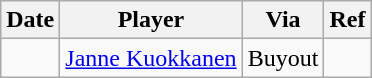<table class="wikitable">
<tr>
<th>Date</th>
<th>Player</th>
<th>Via</th>
<th>Ref</th>
</tr>
<tr>
<td></td>
<td><a href='#'>Janne Kuokkanen</a></td>
<td>Buyout</td>
<td></td>
</tr>
</table>
